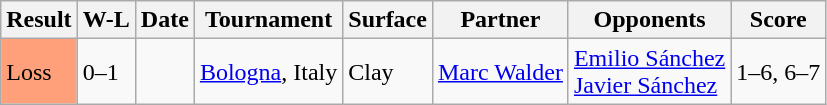<table class="sortable wikitable">
<tr>
<th>Result</th>
<th>W-L</th>
<th>Date</th>
<th>Tournament</th>
<th>Surface</th>
<th>Partner</th>
<th>Opponents</th>
<th class="unsortable">Score</th>
</tr>
<tr>
<td bgcolor=FFA07A>Loss</td>
<td>0–1</td>
<td></td>
<td><a href='#'>Bologna</a>, Italy</td>
<td>Clay</td>
<td> <a href='#'>Marc Walder</a></td>
<td> <a href='#'>Emilio Sánchez</a> <br>  <a href='#'>Javier Sánchez</a></td>
<td>1–6, 6–7</td>
</tr>
</table>
